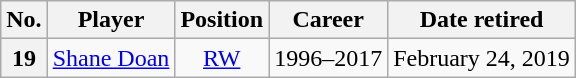<table class="wikitable sortable plainrowheaders" style="text-align:center">
<tr>
<th scope="col">No.</th>
<th scope="col">Player</th>
<th scope="col">Position</th>
<th scope="col">Career</th>
<th scope="col">Date retired</th>
</tr>
<tr>
<th scope="row">19</th>
<td><a href='#'>Shane Doan</a></td>
<td><a href='#'>RW</a></td>
<td>1996–2017</td>
<td>February 24, 2019</td>
</tr>
</table>
